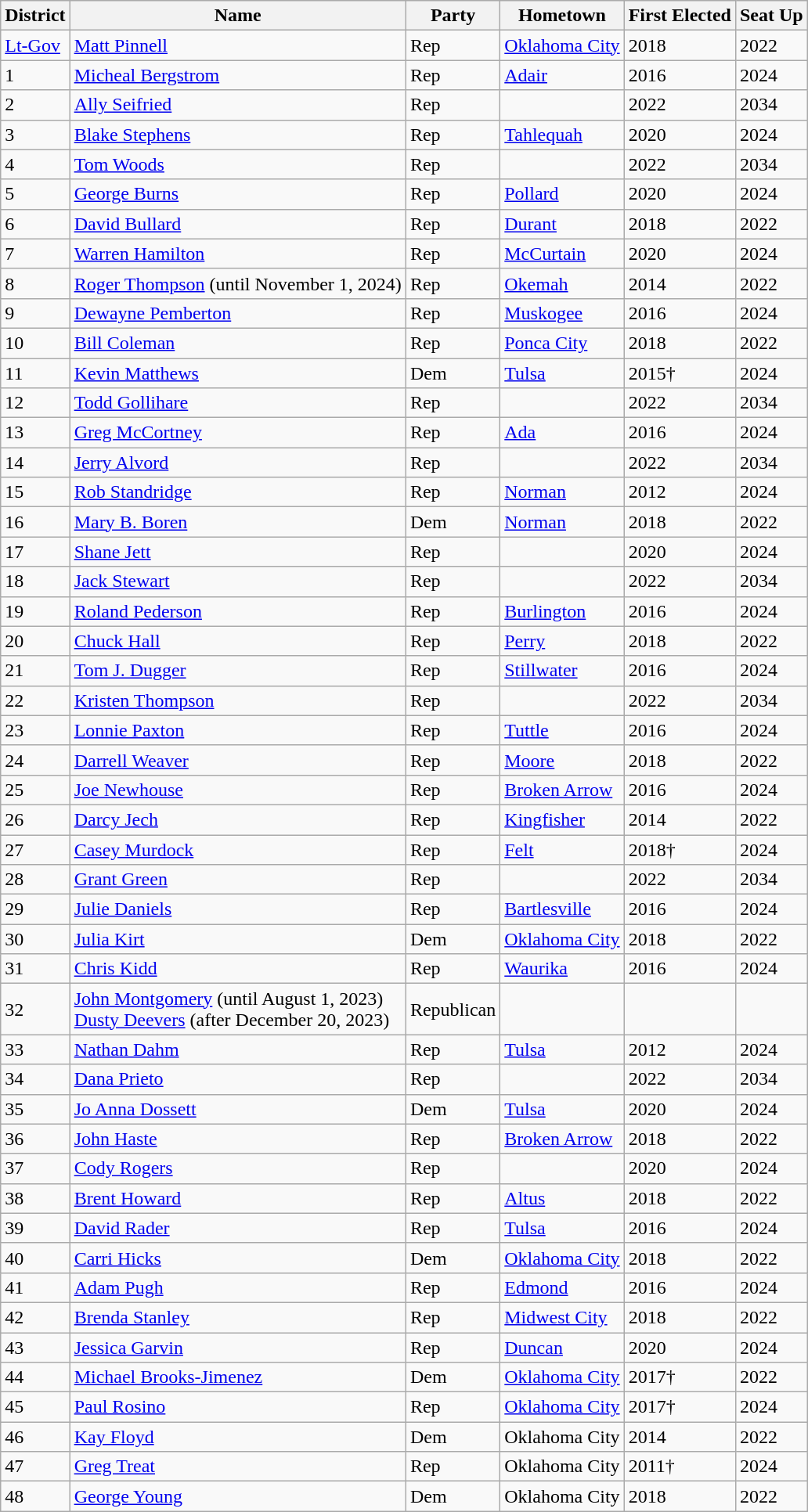<table class="wikitable sortable">
<tr>
<th>District</th>
<th>Name</th>
<th>Party</th>
<th>Hometown</th>
<th>First Elected</th>
<th>Seat Up</th>
</tr>
<tr>
<td><a href='#'>Lt-Gov</a></td>
<td><a href='#'>Matt Pinnell</a></td>
<td>Rep</td>
<td><a href='#'>Oklahoma City</a></td>
<td>2018</td>
<td>2022</td>
</tr>
<tr>
<td>1</td>
<td><a href='#'>Micheal Bergstrom</a></td>
<td>Rep</td>
<td><a href='#'>Adair</a></td>
<td>2016</td>
<td>2024</td>
</tr>
<tr>
<td>2</td>
<td><a href='#'>Ally Seifried</a></td>
<td>Rep</td>
<td></td>
<td>2022</td>
<td>2034</td>
</tr>
<tr>
<td>3</td>
<td><a href='#'>Blake Stephens</a></td>
<td>Rep</td>
<td><a href='#'>Tahlequah</a></td>
<td>2020</td>
<td>2024</td>
</tr>
<tr>
<td>4</td>
<td><a href='#'>Tom Woods</a></td>
<td>Rep</td>
<td></td>
<td>2022</td>
<td>2034</td>
</tr>
<tr>
<td>5</td>
<td><a href='#'>George Burns</a></td>
<td>Rep</td>
<td><a href='#'>Pollard</a></td>
<td>2020</td>
<td>2024</td>
</tr>
<tr>
<td>6</td>
<td><a href='#'>David Bullard</a></td>
<td>Rep</td>
<td><a href='#'>Durant</a></td>
<td>2018</td>
<td>2022</td>
</tr>
<tr>
<td>7</td>
<td><a href='#'>Warren Hamilton</a></td>
<td>Rep</td>
<td><a href='#'>McCurtain</a></td>
<td>2020</td>
<td>2024</td>
</tr>
<tr>
<td>8</td>
<td><a href='#'>Roger Thompson</a> (until November 1, 2024)</td>
<td>Rep</td>
<td><a href='#'>Okemah</a></td>
<td>2014</td>
<td>2022</td>
</tr>
<tr>
<td>9</td>
<td><a href='#'>Dewayne Pemberton</a></td>
<td>Rep</td>
<td><a href='#'>Muskogee</a></td>
<td>2016</td>
<td>2024</td>
</tr>
<tr>
<td>10</td>
<td><a href='#'>Bill Coleman</a></td>
<td>Rep</td>
<td><a href='#'>Ponca City</a></td>
<td>2018</td>
<td>2022</td>
</tr>
<tr>
<td>11</td>
<td><a href='#'>Kevin Matthews</a></td>
<td>Dem</td>
<td><a href='#'>Tulsa</a></td>
<td>2015†</td>
<td>2024</td>
</tr>
<tr>
<td>12</td>
<td><a href='#'>Todd Gollihare</a></td>
<td>Rep</td>
<td></td>
<td>2022</td>
<td>2034</td>
</tr>
<tr>
<td>13</td>
<td><a href='#'>Greg McCortney</a></td>
<td>Rep</td>
<td><a href='#'>Ada</a></td>
<td>2016</td>
<td>2024</td>
</tr>
<tr>
<td>14</td>
<td><a href='#'>Jerry Alvord</a></td>
<td>Rep</td>
<td></td>
<td>2022</td>
<td>2034</td>
</tr>
<tr>
<td>15</td>
<td><a href='#'>Rob Standridge</a></td>
<td>Rep</td>
<td><a href='#'>Norman</a></td>
<td>2012</td>
<td>2024</td>
</tr>
<tr>
<td>16</td>
<td><a href='#'>Mary B. Boren</a></td>
<td>Dem</td>
<td><a href='#'>Norman</a></td>
<td>2018</td>
<td>2022</td>
</tr>
<tr>
<td>17</td>
<td><a href='#'>Shane Jett</a></td>
<td>Rep</td>
<td></td>
<td>2020</td>
<td>2024</td>
</tr>
<tr>
<td>18</td>
<td><a href='#'>Jack Stewart</a></td>
<td>Rep</td>
<td></td>
<td>2022</td>
<td>2034</td>
</tr>
<tr>
<td>19</td>
<td><a href='#'>Roland Pederson</a></td>
<td>Rep</td>
<td><a href='#'>Burlington</a></td>
<td>2016</td>
<td>2024</td>
</tr>
<tr>
<td>20</td>
<td><a href='#'>Chuck Hall</a></td>
<td>Rep</td>
<td><a href='#'>Perry</a></td>
<td>2018</td>
<td>2022</td>
</tr>
<tr>
<td>21</td>
<td><a href='#'>Tom J. Dugger</a></td>
<td>Rep</td>
<td><a href='#'>Stillwater</a></td>
<td>2016</td>
<td>2024</td>
</tr>
<tr>
<td>22</td>
<td><a href='#'>Kristen Thompson</a></td>
<td>Rep</td>
<td></td>
<td>2022</td>
<td>2034</td>
</tr>
<tr>
<td>23</td>
<td><a href='#'>Lonnie Paxton</a></td>
<td>Rep</td>
<td><a href='#'>Tuttle</a></td>
<td>2016</td>
<td>2024</td>
</tr>
<tr>
<td>24</td>
<td><a href='#'>Darrell Weaver</a></td>
<td>Rep</td>
<td><a href='#'>Moore</a></td>
<td>2018</td>
<td>2022</td>
</tr>
<tr>
<td>25</td>
<td><a href='#'>Joe Newhouse</a></td>
<td>Rep</td>
<td><a href='#'>Broken Arrow</a></td>
<td>2016</td>
<td>2024</td>
</tr>
<tr>
<td>26</td>
<td><a href='#'>Darcy Jech</a></td>
<td>Rep</td>
<td><a href='#'>Kingfisher</a></td>
<td>2014</td>
<td>2022</td>
</tr>
<tr>
<td>27</td>
<td><a href='#'>Casey Murdock</a></td>
<td>Rep</td>
<td><a href='#'>Felt</a></td>
<td>2018†</td>
<td>2024</td>
</tr>
<tr>
<td>28</td>
<td><a href='#'>Grant Green</a></td>
<td>Rep</td>
<td></td>
<td>2022</td>
<td>2034</td>
</tr>
<tr>
<td>29</td>
<td><a href='#'>Julie Daniels</a></td>
<td>Rep</td>
<td><a href='#'>Bartlesville</a></td>
<td>2016</td>
<td>2024</td>
</tr>
<tr>
<td>30</td>
<td><a href='#'>Julia Kirt</a></td>
<td>Dem</td>
<td><a href='#'>Oklahoma City</a></td>
<td>2018</td>
<td>2022</td>
</tr>
<tr>
<td>31</td>
<td><a href='#'>Chris Kidd</a></td>
<td>Rep</td>
<td><a href='#'>Waurika</a></td>
<td>2016</td>
<td>2024</td>
</tr>
<tr>
<td>32</td>
<td><a href='#'>John Montgomery</a> (until August 1, 2023)<br><a href='#'>Dusty Deevers</a> (after December 20, 2023)</td>
<td>Republican</td>
<td></td>
<td></td>
<td></td>
</tr>
<tr>
<td>33</td>
<td><a href='#'>Nathan Dahm</a></td>
<td>Rep</td>
<td><a href='#'>Tulsa</a></td>
<td>2012</td>
<td>2024</td>
</tr>
<tr>
<td>34</td>
<td><a href='#'>Dana Prieto</a></td>
<td>Rep</td>
<td></td>
<td>2022</td>
<td>2034</td>
</tr>
<tr>
<td>35</td>
<td><a href='#'>Jo Anna Dossett</a></td>
<td>Dem</td>
<td><a href='#'>Tulsa</a></td>
<td>2020</td>
<td>2024</td>
</tr>
<tr>
<td>36</td>
<td><a href='#'>John Haste</a></td>
<td>Rep</td>
<td><a href='#'>Broken Arrow</a></td>
<td>2018</td>
<td>2022</td>
</tr>
<tr>
<td>37</td>
<td><a href='#'>Cody Rogers</a></td>
<td>Rep</td>
<td></td>
<td>2020</td>
<td>2024</td>
</tr>
<tr>
<td>38</td>
<td><a href='#'>Brent Howard</a></td>
<td>Rep</td>
<td><a href='#'>Altus</a></td>
<td>2018</td>
<td>2022</td>
</tr>
<tr>
<td>39</td>
<td><a href='#'>David Rader</a></td>
<td>Rep</td>
<td><a href='#'>Tulsa</a></td>
<td>2016</td>
<td>2024</td>
</tr>
<tr>
<td>40</td>
<td><a href='#'>Carri Hicks</a></td>
<td>Dem</td>
<td><a href='#'>Oklahoma City</a></td>
<td>2018</td>
<td>2022</td>
</tr>
<tr>
<td>41</td>
<td><a href='#'>Adam Pugh</a></td>
<td>Rep</td>
<td><a href='#'>Edmond</a></td>
<td>2016</td>
<td>2024</td>
</tr>
<tr>
<td>42</td>
<td><a href='#'>Brenda Stanley</a></td>
<td>Rep</td>
<td><a href='#'>Midwest City</a></td>
<td>2018</td>
<td>2022</td>
</tr>
<tr>
<td>43</td>
<td><a href='#'>Jessica Garvin</a></td>
<td>Rep</td>
<td><a href='#'>Duncan</a></td>
<td>2020</td>
<td>2024</td>
</tr>
<tr>
<td>44</td>
<td><a href='#'>Michael Brooks-Jimenez</a></td>
<td>Dem</td>
<td><a href='#'>Oklahoma City</a></td>
<td>2017†</td>
<td>2022</td>
</tr>
<tr>
<td>45</td>
<td><a href='#'>Paul Rosino</a></td>
<td>Rep</td>
<td><a href='#'>Oklahoma City</a></td>
<td>2017†</td>
<td>2024</td>
</tr>
<tr>
<td>46</td>
<td><a href='#'>Kay Floyd</a></td>
<td>Dem</td>
<td>Oklahoma City</td>
<td>2014</td>
<td>2022</td>
</tr>
<tr>
<td>47</td>
<td><a href='#'>Greg Treat</a></td>
<td>Rep</td>
<td>Oklahoma City</td>
<td>2011†</td>
<td>2024</td>
</tr>
<tr>
<td>48</td>
<td><a href='#'>George Young</a></td>
<td>Dem</td>
<td>Oklahoma City</td>
<td>2018</td>
<td>2022</td>
</tr>
</table>
